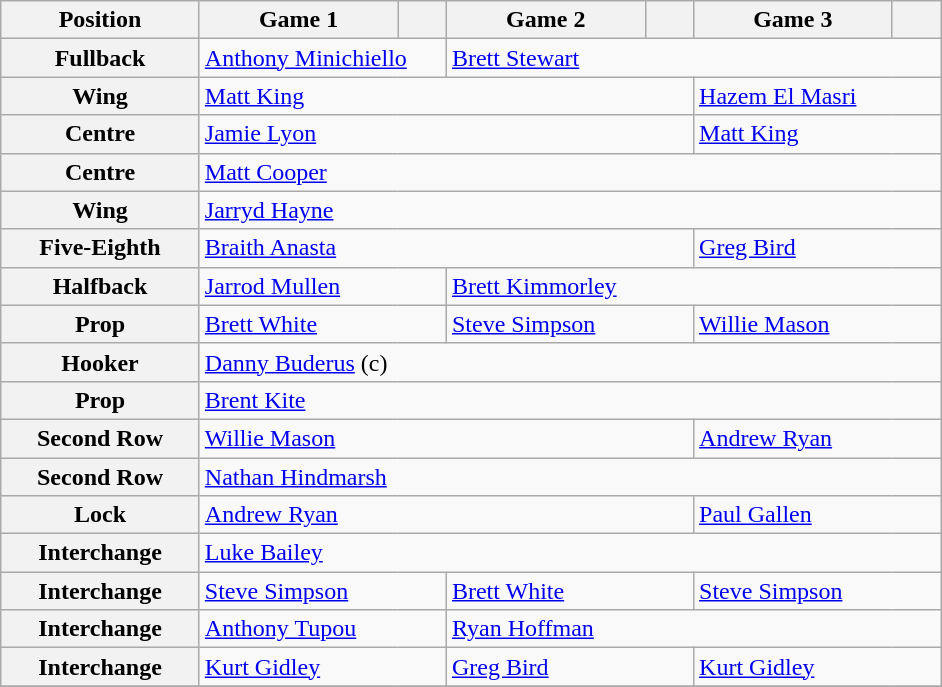<table class="wikitable">
<tr>
<th width="125">Position</th>
<th width="125">Game 1</th>
<th width="25"></th>
<th width="125">Game 2</th>
<th width="25"></th>
<th width="125">Game 3</th>
<th width="25"></th>
</tr>
<tr>
<th>Fullback</th>
<td colspan="2"> <a href='#'>Anthony Minichiello</a></td>
<td colspan="4"> <a href='#'>Brett Stewart</a></td>
</tr>
<tr>
<th>Wing</th>
<td colspan="4"> <a href='#'>Matt King</a></td>
<td colspan="2"> <a href='#'>Hazem El Masri</a></td>
</tr>
<tr>
<th>Centre</th>
<td colspan="4"> <a href='#'>Jamie Lyon</a></td>
<td colspan="2"> <a href='#'>Matt King</a></td>
</tr>
<tr>
<th>Centre</th>
<td colspan="6"> <a href='#'>Matt Cooper</a></td>
</tr>
<tr>
<th>Wing</th>
<td colspan="6"> <a href='#'>Jarryd Hayne</a></td>
</tr>
<tr>
<th>Five-Eighth</th>
<td colspan="4"> <a href='#'>Braith Anasta</a></td>
<td colspan="2"> <a href='#'>Greg Bird</a></td>
</tr>
<tr>
<th>Halfback</th>
<td colspan="2"> <a href='#'>Jarrod Mullen</a></td>
<td colspan="4"> <a href='#'>Brett Kimmorley</a></td>
</tr>
<tr>
<th>Prop</th>
<td colspan="2"> <a href='#'>Brett White</a></td>
<td colspan="2"> <a href='#'>Steve Simpson</a></td>
<td colspan="2"> <a href='#'>Willie Mason</a></td>
</tr>
<tr>
<th>Hooker</th>
<td colspan="6"> <a href='#'>Danny Buderus</a> (c)</td>
</tr>
<tr>
<th>Prop</th>
<td colspan="6"> <a href='#'>Brent Kite</a></td>
</tr>
<tr>
<th>Second Row</th>
<td colspan="4"> <a href='#'>Willie Mason</a></td>
<td colspan="2"> <a href='#'>Andrew Ryan</a></td>
</tr>
<tr>
<th>Second Row</th>
<td colspan="6"> <a href='#'>Nathan Hindmarsh</a></td>
</tr>
<tr>
<th>Lock</th>
<td colspan="4"> <a href='#'>Andrew Ryan</a></td>
<td colspan="2"> <a href='#'>Paul Gallen</a></td>
</tr>
<tr>
<th>Interchange</th>
<td colspan="6"> <a href='#'>Luke Bailey</a></td>
</tr>
<tr>
<th>Interchange</th>
<td colspan="2"> <a href='#'>Steve Simpson</a></td>
<td colspan="2"> <a href='#'>Brett White</a></td>
<td colspan="2"> <a href='#'>Steve Simpson</a></td>
</tr>
<tr>
<th>Interchange</th>
<td colspan="2"> <a href='#'>Anthony Tupou</a></td>
<td colspan="4"> <a href='#'>Ryan Hoffman</a></td>
</tr>
<tr>
<th>Interchange</th>
<td colspan="2"> <a href='#'>Kurt Gidley</a></td>
<td colspan="2"> <a href='#'>Greg Bird</a></td>
<td colspan="2"> <a href='#'>Kurt Gidley</a></td>
</tr>
<tr>
</tr>
</table>
